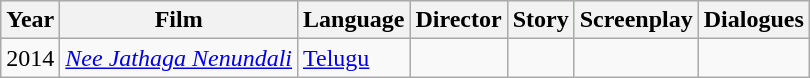<table class="wikitable sortable">
<tr style="background:#cfc; text-align:center;">
<th><strong>Year</strong></th>
<th><strong>Film</strong></th>
<th><strong>Language</strong></th>
<th><strong>Director</strong></th>
<th><strong>Story</strong></th>
<th><strong>Screenplay</strong></th>
<th><strong>Dialogues</strong></th>
</tr>
<tr>
<td>2014</td>
<td><em><a href='#'>Nee Jathaga Nenundali</a></em></td>
<td><a href='#'>Telugu</a></td>
<td></td>
<td></td>
<td></td>
<td></td>
</tr>
</table>
